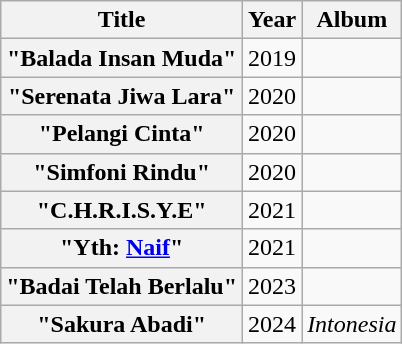<table class="wikitable plainrowheaders" style="text-align:center">
<tr>
<th scope="col">Title</th>
<th scope="col">Year</th>
<th scope="col">Album</th>
</tr>
<tr>
<th scope="row">"Balada Insan Muda"</th>
<td>2019</td>
<td></td>
</tr>
<tr>
<th scope="row">"Serenata Jiwa Lara" <br> </th>
<td>2020</td>
<td></td>
</tr>
<tr>
<th scope="row">"Pelangi Cinta" <br> </th>
<td>2020</td>
<td></td>
</tr>
<tr>
<th scope="row">"Simfoni Rindu" <br> </th>
<td>2020</td>
<td></td>
</tr>
<tr>
<th scope="row">"C.H.R.I.S.Y.E" <br> </th>
<td>2021</td>
<td></td>
</tr>
<tr>
<th scope="row">"Yth: <a href='#'>Naif</a>" <br> </th>
<td>2021</td>
<td></td>
</tr>
<tr>
<th scope="row">"Badai Telah Berlalu" <br> </th>
<td>2023</td>
<td></td>
</tr>
<tr>
<th scope="row">"Sakura Abadi" <br> </th>
<td>2024</td>
<td><em>Intonesia</em></td>
</tr>
</table>
